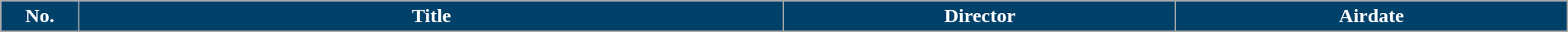<table class="wikitable plainrowheaders" width=100%>
<tr>
<th style="background:#00416A; color:white" width="5%">No.</th>
<th style="background:#00416A; color:white" width="45%">Title</th>
<th style="background:#00416A; color:white" width="25%">Director</th>
<th style="background:#00416A; color:white" width="25%">Airdate</th>
</tr>
<tr>
</tr>
</table>
